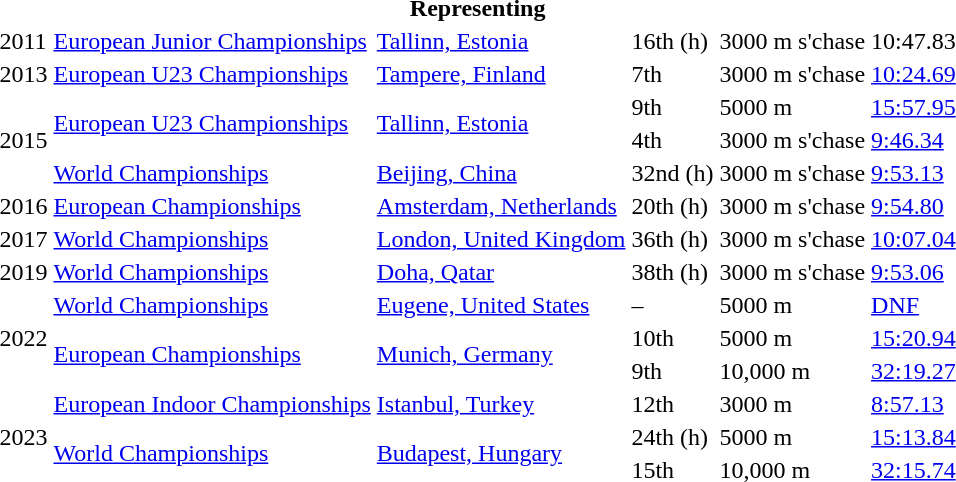<table>
<tr>
<th colspan="6">Representing </th>
</tr>
<tr>
<td>2011</td>
<td><a href='#'>European Junior Championships</a></td>
<td><a href='#'>Tallinn, Estonia</a></td>
<td>16th (h)</td>
<td>3000 m s'chase</td>
<td>10:47.83</td>
</tr>
<tr>
<td>2013</td>
<td><a href='#'>European U23 Championships</a></td>
<td><a href='#'>Tampere, Finland</a></td>
<td>7th</td>
<td>3000 m s'chase</td>
<td><a href='#'>10:24.69</a></td>
</tr>
<tr>
<td rowspan=3>2015</td>
<td rowspan=2><a href='#'>European U23 Championships</a></td>
<td rowspan=2><a href='#'>Tallinn, Estonia</a></td>
<td>9th</td>
<td>5000 m</td>
<td><a href='#'>15:57.95</a></td>
</tr>
<tr>
<td>4th</td>
<td>3000 m s'chase</td>
<td><a href='#'>9:46.34</a></td>
</tr>
<tr>
<td><a href='#'>World Championships</a></td>
<td><a href='#'>Beijing, China</a></td>
<td>32nd (h)</td>
<td>3000 m s'chase</td>
<td><a href='#'>9:53.13</a></td>
</tr>
<tr>
<td>2016</td>
<td><a href='#'>European Championships</a></td>
<td><a href='#'>Amsterdam, Netherlands</a></td>
<td>20th (h)</td>
<td>3000 m s'chase</td>
<td><a href='#'>9:54.80</a></td>
</tr>
<tr>
<td>2017</td>
<td><a href='#'>World Championships</a></td>
<td><a href='#'>London, United Kingdom</a></td>
<td>36th (h)</td>
<td>3000 m s'chase</td>
<td><a href='#'>10:07.04</a></td>
</tr>
<tr>
<td>2019</td>
<td><a href='#'>World Championships</a></td>
<td><a href='#'>Doha, Qatar</a></td>
<td>38th (h)</td>
<td>3000 m s'chase</td>
<td><a href='#'>9:53.06</a></td>
</tr>
<tr>
<td rowspan=3>2022</td>
<td><a href='#'>World Championships</a></td>
<td><a href='#'>Eugene, United States</a></td>
<td>–</td>
<td>5000 m</td>
<td><a href='#'>DNF</a></td>
</tr>
<tr>
<td rowspan=2><a href='#'>European Championships</a></td>
<td rowspan=2><a href='#'>Munich, Germany</a></td>
<td>10th</td>
<td>5000 m</td>
<td><a href='#'>15:20.94</a></td>
</tr>
<tr>
<td>9th</td>
<td>10,000 m</td>
<td><a href='#'>32:19.27</a></td>
</tr>
<tr>
<td rowspan=3>2023</td>
<td><a href='#'>European Indoor Championships</a></td>
<td><a href='#'>Istanbul, Turkey</a></td>
<td>12th</td>
<td>3000 m</td>
<td><a href='#'>8:57.13</a></td>
</tr>
<tr>
<td rowspan=2><a href='#'>World Championships</a></td>
<td rowspan=2><a href='#'>Budapest, Hungary</a></td>
<td>24th (h)</td>
<td>5000 m</td>
<td><a href='#'>15:13.84</a></td>
</tr>
<tr>
<td>15th</td>
<td>10,000 m</td>
<td><a href='#'>32:15.74</a></td>
</tr>
</table>
